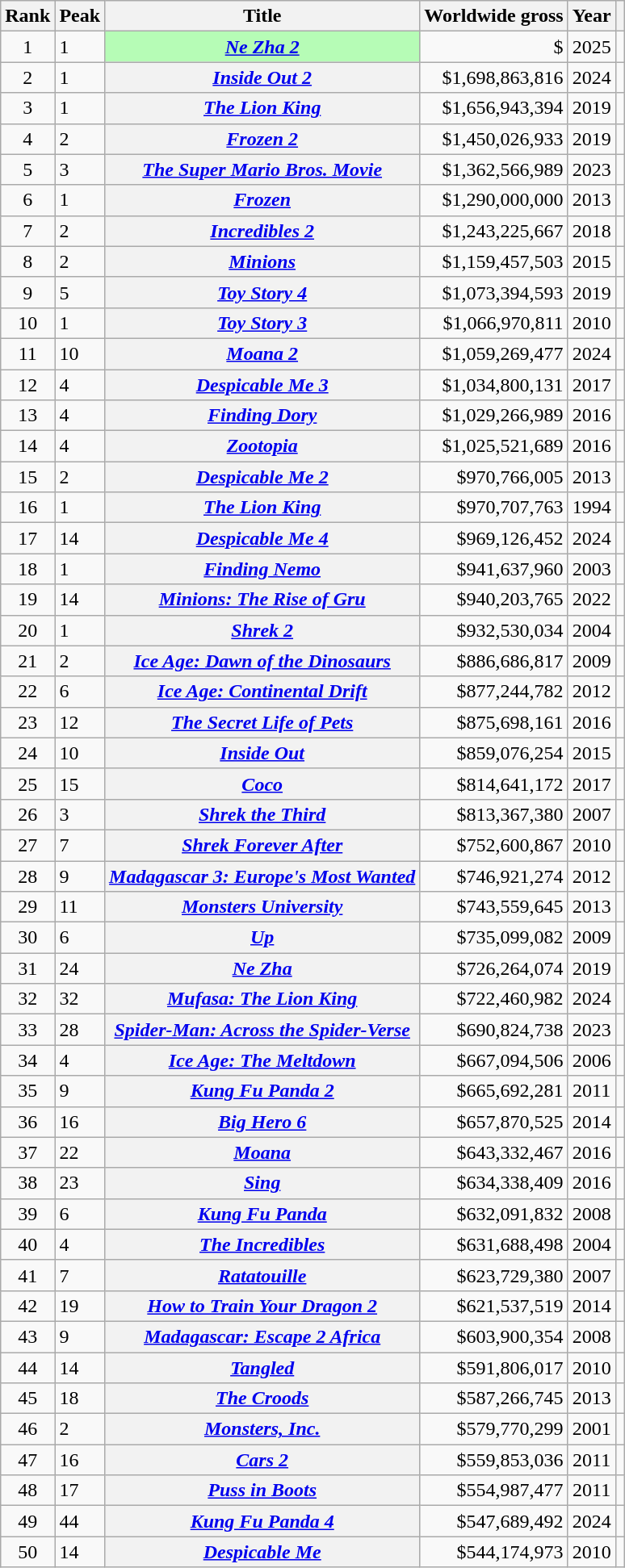<table class="wikitable plainrowheaders" style="margin:auto; margin:auto;">
<tr>
<th scope="col">Rank</th>
<th>Peak</th>
<th scope="col">Title</th>
<th scope="col">Worldwide gross</th>
<th scope="col">Year</th>
<th scope="col" class="unsortable"></th>
</tr>
<tr>
<td style="text-align:center;">1</td>
<td>1</td>
<th scope="row" style="background:#b6fcb6;"><em><a href='#'>Ne Zha 2</a></em> </th>
<td style="text-align:right;">$</td>
<td style="text-align:center;">2025</td>
<td style="text-align:center;"></td>
</tr>
<tr>
<td style="text-align:center;">2</td>
<td>1</td>
<th scope="row"><em><a href='#'>Inside Out 2</a></em></th>
<td style="text-align:right;">$1,698,863,816</td>
<td style="text-align:center;">2024</td>
<td style="text-align:center;"></td>
</tr>
<tr>
<td style="text-align:center;">3</td>
<td>1</td>
<th scope="row"><em><a href='#'>The Lion King</a></em></th>
<td style="text-align:right;">$1,656,943,394</td>
<td style="text-align:center;">2019</td>
<td style="text-align:center;"></td>
</tr>
<tr>
<td style="text-align:center;">4</td>
<td>2</td>
<th scope="row"><em><a href='#'>Frozen 2</a></em></th>
<td style="text-align:right;">$1,450,026,933</td>
<td style="text-align:center;">2019</td>
<td style="text-align:center;"></td>
</tr>
<tr>
<td style="text-align:center;">5</td>
<td>3</td>
<th scope="row"><em><a href='#'>The Super Mario Bros. Movie</a></em></th>
<td style="text-align:right;">$1,362,566,989</td>
<td style="text-align:center;">2023</td>
<td style="text-align:center;"></td>
</tr>
<tr>
<td style="text-align:center;">6</td>
<td>1</td>
<th scope="row"><em><a href='#'>Frozen</a></em></th>
<td style="text-align:right;">$1,290,000,000</td>
<td style="text-align:center;">2013</td>
<td style="text-align:center;"></td>
</tr>
<tr>
<td style="text-align:center;">7</td>
<td>2</td>
<th scope="row"><em><a href='#'>Incredibles 2</a></em></th>
<td style="text-align:right;">$1,243,225,667</td>
<td style="text-align:center;">2018</td>
<td style="text-align:center;"></td>
</tr>
<tr>
<td style="text-align:center;">8</td>
<td>2</td>
<th scope="row"><em><a href='#'>Minions</a></em></th>
<td style="text-align:right;">$1,159,457,503</td>
<td style="text-align:center;">2015</td>
<td style="text-align:center;"></td>
</tr>
<tr>
<td style="text-align:center;">9</td>
<td>5</td>
<th scope="row"><em><a href='#'>Toy Story 4</a></em></th>
<td style="text-align:right;">$1,073,394,593</td>
<td style="text-align:center;">2019</td>
<td style="text-align:center;"></td>
</tr>
<tr>
<td style="text-align:center;">10</td>
<td>1</td>
<th scope="row"><em><a href='#'>Toy Story 3</a></em></th>
<td style="text-align:right;">$1,066,970,811</td>
<td style="text-align:center;">2010</td>
<td style="text-align:center;"></td>
</tr>
<tr>
<td style="text-align:center;">11</td>
<td>10</td>
<th scope="row"><em><a href='#'>Moana 2</a></em></th>
<td style="text-align:right;">$1,059,269,477</td>
<td style="text-align:center;">2024</td>
<td style="text-align:center;"></td>
</tr>
<tr>
<td style="text-align:center;">12</td>
<td>4</td>
<th scope="row"><em><a href='#'>Despicable Me 3</a></em></th>
<td style="text-align:right;">$1,034,800,131</td>
<td style="text-align:center;">2017</td>
<td style="text-align:center;"></td>
</tr>
<tr>
<td style="text-align:center;">13</td>
<td>4</td>
<th scope="row"><em><a href='#'>Finding Dory</a></em></th>
<td style="text-align:right;">$1,029,266,989</td>
<td style="text-align:center;">2016</td>
<td style="text-align:center;"></td>
</tr>
<tr>
<td style="text-align:center;">14</td>
<td>4</td>
<th scope="row"><em><a href='#'>Zootopia</a></em></th>
<td style="text-align:right;">$1,025,521,689</td>
<td style="text-align:center;">2016</td>
<td style="text-align:center;"></td>
</tr>
<tr>
<td style="text-align:center;">15</td>
<td>2</td>
<th scope="row"><em><a href='#'>Despicable Me 2</a></em></th>
<td style="text-align:right;">$970,766,005</td>
<td style="text-align:center;">2013</td>
<td style="text-align:center;"></td>
</tr>
<tr>
<td style="text-align:center;">16</td>
<td>1</td>
<th scope="row"><em><a href='#'>The Lion King</a></em></th>
<td style="text-align:right;">$970,707,763</td>
<td style="text-align:center;">1994</td>
<td style="text-align:center;"></td>
</tr>
<tr>
<td style="text-align:center;">17</td>
<td>14</td>
<th scope="row"><em><a href='#'>Despicable Me 4</a></em></th>
<td style="text-align:right;">$969,126,452</td>
<td style="text-align:center;">2024</td>
<td style="text-align:center;"></td>
</tr>
<tr>
<td style="text-align:center;">18</td>
<td>1</td>
<th scope="row"><em><a href='#'>Finding Nemo</a></em></th>
<td style="text-align:right;">$941,637,960</td>
<td style="text-align:center;">2003</td>
<td style="text-align:center;"></td>
</tr>
<tr>
<td style="text-align:center;">19</td>
<td>14</td>
<th scope="row"><em><a href='#'>Minions: The Rise of Gru</a></em></th>
<td style="text-align:right;">$940,203,765</td>
<td style="text-align:center;">2022</td>
<td style="text-align:center;"></td>
</tr>
<tr>
<td style="text-align:center;">20</td>
<td>1</td>
<th scope="row"><em><a href='#'>Shrek 2</a></em></th>
<td style="text-align:right;">$932,530,034</td>
<td style="text-align:center;">2004</td>
<td style="text-align:center;"></td>
</tr>
<tr>
<td style="text-align:center;">21</td>
<td>2</td>
<th scope="row"><em><a href='#'>Ice Age: Dawn of the Dinosaurs</a></em></th>
<td style="text-align:right;">$886,686,817</td>
<td style="text-align:center;">2009</td>
<td style="text-align:center;"></td>
</tr>
<tr>
<td style="text-align:center;">22</td>
<td>6</td>
<th scope="row"><em><a href='#'>Ice Age: Continental Drift</a></em></th>
<td style="text-align:right;">$877,244,782</td>
<td style="text-align:center;">2012</td>
<td style="text-align:center;"></td>
</tr>
<tr>
<td style="text-align:center;">23</td>
<td>12</td>
<th scope="row"><em><a href='#'>The Secret Life of Pets</a></em></th>
<td style="text-align:right;">$875,698,161</td>
<td style="text-align:center;">2016</td>
<td style="text-align:center;"></td>
</tr>
<tr>
<td style="text-align:center;">24</td>
<td>10</td>
<th scope="row"><em><a href='#'>Inside Out</a></em></th>
<td style="text-align:right;">$859,076,254</td>
<td style="text-align:center;">2015</td>
<td style="text-align:center;"></td>
</tr>
<tr>
<td style="text-align:center;">25</td>
<td>15</td>
<th scope="row"><em><a href='#'>Coco</a></em></th>
<td style="text-align:right;">$814,641,172</td>
<td style="text-align:center;">2017</td>
<td style="text-align:center;"></td>
</tr>
<tr>
<td style="text-align:center;">26</td>
<td>3</td>
<th scope="row"><em><a href='#'>Shrek the Third</a></em></th>
<td style="text-align:right;">$813,367,380</td>
<td style="text-align:center;">2007</td>
<td style="text-align:center;"></td>
</tr>
<tr>
<td style="text-align:center;">27</td>
<td>7</td>
<th scope="row"><em><a href='#'>Shrek Forever After</a></em></th>
<td style="text-align:right;">$752,600,867</td>
<td style="text-align:center;">2010</td>
<td style="text-align:center;"></td>
</tr>
<tr>
<td style="text-align:center;">28</td>
<td>9</td>
<th scope="row"><em><a href='#'>Madagascar 3: Europe's Most Wanted</a></em></th>
<td style="text-align:right;">$746,921,274</td>
<td style="text-align:center;">2012</td>
<td style="text-align:center;"></td>
</tr>
<tr>
<td style="text-align:center;">29</td>
<td>11</td>
<th scope="row"><em><a href='#'>Monsters University</a></em></th>
<td style="text-align:right;">$743,559,645</td>
<td style="text-align:center;">2013</td>
<td style="text-align:center;"></td>
</tr>
<tr>
<td style="text-align:center;">30</td>
<td>6</td>
<th scope="row"><em><a href='#'>Up</a></em></th>
<td style="text-align:right;">$735,099,082</td>
<td style="text-align:center;">2009</td>
<td style="text-align:center;"></td>
</tr>
<tr>
<td style="text-align:center;">31</td>
<td>24</td>
<th scope="row"><em><a href='#'>Ne Zha</a></em></th>
<td style="text-align:right;">$726,264,074</td>
<td style="text-align:center;">2019</td>
<td style="text-align:center;"></td>
</tr>
<tr>
<td style="text-align:center;">32</td>
<td>32</td>
<th scope="row"><em><a href='#'>Mufasa: The Lion King</a></em></th>
<td style="text-align:right;">$722,460,982</td>
<td style="text-align:center;">2024</td>
<td style="text-align:center;"></td>
</tr>
<tr>
<td style="text-align:center;">33</td>
<td>28</td>
<th scope="row"><em><a href='#'>Spider-Man: Across the Spider-Verse</a></em></th>
<td style="text-align:right;">$690,824,738</td>
<td style="text-align:center;">2023</td>
<td style="text-align:center;"></td>
</tr>
<tr>
<td style="text-align:center;">34</td>
<td>4</td>
<th scope="row"><em><a href='#'>Ice Age: The Meltdown</a></em></th>
<td style="text-align:right;">$667,094,506</td>
<td style="text-align:center;">2006</td>
<td style="text-align:center;"><br></td>
</tr>
<tr>
<td style="text-align:center;">35</td>
<td>9</td>
<th scope="row"><em><a href='#'>Kung Fu Panda 2</a></em></th>
<td style="text-align:right;">$665,692,281</td>
<td style="text-align:center;">2011</td>
<td style="text-align:center;"></td>
</tr>
<tr>
<td style="text-align:center;">36</td>
<td>16</td>
<th scope="row"><em><a href='#'>Big Hero 6</a></em></th>
<td style="text-align:right;">$657,870,525</td>
<td style="text-align:center;">2014</td>
<td style="text-align:center;"></td>
</tr>
<tr>
<td style="text-align:center;">37</td>
<td>22</td>
<th scope="row"><em><a href='#'>Moana</a></em></th>
<td style="text-align:right;">$643,332,467</td>
<td style="text-align:center;">2016</td>
<td style="text-align:center;"></td>
</tr>
<tr>
<td style="text-align:center;">38</td>
<td>23</td>
<th scope="row"><em><a href='#'>Sing</a></em></th>
<td style="text-align:right;">$634,338,409</td>
<td style="text-align:center;">2016</td>
<td style="text-align:center;"></td>
</tr>
<tr>
<td style="text-align:center;">39</td>
<td>6</td>
<th scope="row"><em><a href='#'>Kung Fu Panda</a></em></th>
<td style="text-align:right;">$632,091,832</td>
<td style="text-align:center;">2008</td>
<td style="text-align:center;"></td>
</tr>
<tr>
<td style="text-align:center;">40</td>
<td>4</td>
<th scope="row"><em><a href='#'>The Incredibles</a></em></th>
<td style="text-align:right;">$631,688,498</td>
<td style="text-align:center;">2004</td>
<td style="text-align:center;"></td>
</tr>
<tr>
<td style="text-align:center;">41</td>
<td>7</td>
<th scope="row"><em><a href='#'>Ratatouille</a></em></th>
<td style="text-align:right;">$623,729,380</td>
<td style="text-align:center;">2007</td>
<td style="text-align:center;"></td>
</tr>
<tr>
<td style="text-align:center;">42</td>
<td>19</td>
<th scope="row"><em><a href='#'>How to Train Your Dragon 2</a></em></th>
<td style="text-align:right;">$621,537,519</td>
<td style="text-align:center;">2014</td>
<td style="text-align:center;"></td>
</tr>
<tr>
<td style="text-align:center;">43</td>
<td>9</td>
<th scope="row"><em><a href='#'>Madagascar: Escape 2 Africa</a></em></th>
<td style="text-align:right;">$603,900,354</td>
<td style="text-align:center;">2008</td>
<td style="text-align:center;"></td>
</tr>
<tr>
<td style="text-align:center;">44</td>
<td>14</td>
<th scope="row"><em><a href='#'>Tangled</a></em></th>
<td style="text-align:right;">$591,806,017</td>
<td style="text-align:center;">2010</td>
<td style="text-align:center;"></td>
</tr>
<tr>
<td style="text-align:center;">45</td>
<td>18</td>
<th scope="row"><em><a href='#'>The Croods</a></em></th>
<td style="text-align:right;">$587,266,745</td>
<td style="text-align:center;">2013</td>
<td style="text-align:center;"></td>
</tr>
<tr>
<td style="text-align:center;">46</td>
<td>2</td>
<th scope="row"><em><a href='#'>Monsters, Inc.</a></em></th>
<td style="text-align:right;">$579,770,299</td>
<td style="text-align:center;">2001</td>
<td style="text-align:center;"></td>
</tr>
<tr>
<td style="text-align:center;">47</td>
<td>16</td>
<th scope="row"><em><a href='#'>Cars 2</a></em></th>
<td style="text-align:right;">$559,853,036</td>
<td style="text-align:center;">2011</td>
<td style="text-align:center;"></td>
</tr>
<tr>
<td style="text-align:center;">48</td>
<td>17</td>
<th scope="row"><em><a href='#'>Puss in Boots</a></em></th>
<td style="text-align:right;">$554,987,477</td>
<td style="text-align:center;">2011</td>
<td style="text-align:center;"></td>
</tr>
<tr>
<td style="text-align:center;">49</td>
<td>44</td>
<th scope="row"><em><a href='#'>Kung Fu Panda 4</a></em></th>
<td style="text-align:right;">$547,689,492</td>
<td style="text-align:center;">2024</td>
<td style="text-align:center;"></td>
</tr>
<tr>
<td style="text-align:center;">50</td>
<td>14</td>
<th scope="row"><em><a href='#'>Despicable Me</a></em></th>
<td style="text-align:right;">$544,174,973</td>
<td style="text-align:center;">2010</td>
<td style="text-align:center;"></td>
</tr>
</table>
